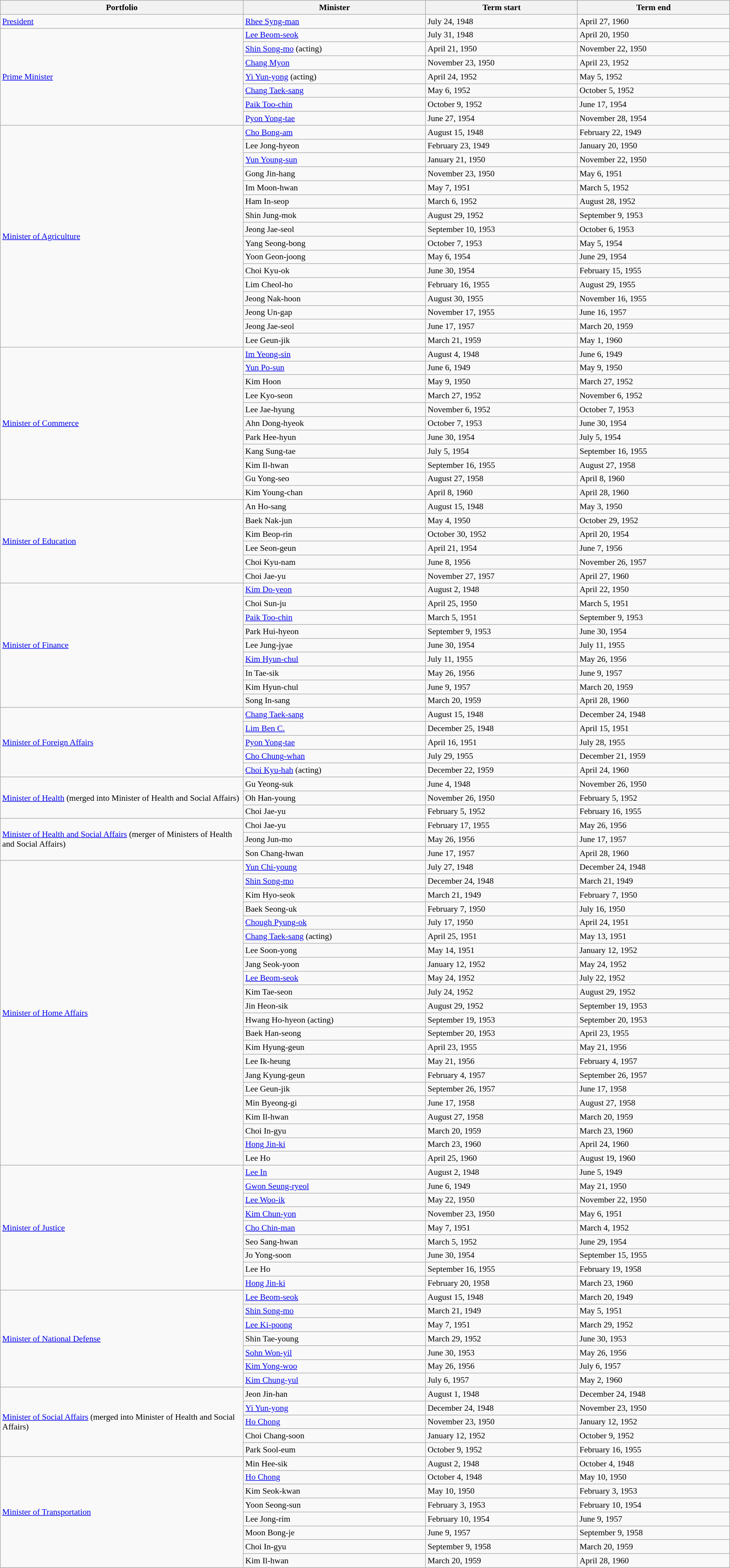<table class="wikitable" style="font-size: 90%;">
<tr>
<th width="20%" scope="col">Portfolio</th>
<th width="15%" scope="col">Minister</th>
<th width="12.5%" scope="col">Term start</th>
<th width="12.5%" scope="col">Term end</th>
</tr>
<tr>
<td style="text-align: left;"><a href='#'>President</a></td>
<td><a href='#'>Rhee Syng-man</a></td>
<td>July 24, 1948</td>
<td>April 27, 1960</td>
</tr>
<tr>
<td rowspan="7" style="text-align: left;"><a href='#'>Prime Minister</a></td>
<td><a href='#'>Lee Beom-seok</a></td>
<td>July 31, 1948</td>
<td>April 20, 1950</td>
</tr>
<tr>
<td><a href='#'>Shin Song-mo</a> (acting)</td>
<td>April 21, 1950</td>
<td>November 22, 1950</td>
</tr>
<tr>
<td><a href='#'>Chang Myon</a></td>
<td>November 23, 1950</td>
<td>April 23, 1952</td>
</tr>
<tr>
<td><a href='#'>Yi Yun-yong</a> (acting)</td>
<td>April 24, 1952</td>
<td>May 5, 1952</td>
</tr>
<tr>
<td><a href='#'>Chang Taek-sang</a></td>
<td>May 6, 1952</td>
<td>October 5, 1952</td>
</tr>
<tr>
<td><a href='#'>Paik Too-chin</a></td>
<td>October 9, 1952</td>
<td>June 17, 1954</td>
</tr>
<tr>
<td><a href='#'>Pyon Yong-tae</a></td>
<td>June 27, 1954</td>
<td>November 28, 1954</td>
</tr>
<tr>
<td rowspan="16" style="text-align: left;"><a href='#'>Minister of Agriculture</a></td>
<td><a href='#'>Cho Bong-am</a></td>
<td>August 15, 1948</td>
<td>February 22, 1949</td>
</tr>
<tr>
<td>Lee Jong-hyeon</td>
<td>February 23, 1949</td>
<td>January 20, 1950</td>
</tr>
<tr>
<td><a href='#'>Yun Young-sun</a></td>
<td>January 21, 1950</td>
<td>November 22, 1950</td>
</tr>
<tr>
<td>Gong Jin-hang</td>
<td>November 23, 1950</td>
<td>May 6, 1951</td>
</tr>
<tr>
<td>Im Moon-hwan</td>
<td>May 7, 1951</td>
<td>March 5, 1952</td>
</tr>
<tr>
<td>Ham In-seop</td>
<td>March 6, 1952</td>
<td>August 28, 1952</td>
</tr>
<tr>
<td>Shin Jung-mok</td>
<td>August 29, 1952</td>
<td>September 9, 1953</td>
</tr>
<tr>
<td>Jeong Jae-seol</td>
<td>September 10, 1953</td>
<td>October 6, 1953</td>
</tr>
<tr>
<td>Yang Seong-bong</td>
<td>October 7, 1953</td>
<td>May 5, 1954</td>
</tr>
<tr>
<td>Yoon Geon-joong</td>
<td>May 6, 1954</td>
<td>June 29, 1954</td>
</tr>
<tr>
<td>Choi Kyu-ok</td>
<td>June 30, 1954</td>
<td>February 15, 1955</td>
</tr>
<tr>
<td>Lim Cheol-ho</td>
<td>February 16, 1955</td>
<td>August 29, 1955</td>
</tr>
<tr>
<td>Jeong Nak-hoon</td>
<td>August 30, 1955</td>
<td>November 16, 1955</td>
</tr>
<tr>
<td>Jeong Un-gap</td>
<td>November 17, 1955</td>
<td>June 16, 1957</td>
</tr>
<tr>
<td>Jeong Jae-seol</td>
<td>June 17, 1957</td>
<td>March 20, 1959</td>
</tr>
<tr>
<td>Lee Geun-jik</td>
<td>March 21, 1959</td>
<td>May 1, 1960</td>
</tr>
<tr>
<td rowspan="11" style="text-align: left;"><a href='#'>Minister of Commerce</a></td>
<td><a href='#'>Im Yeong-sin</a></td>
<td>August 4, 1948</td>
<td>June 6, 1949</td>
</tr>
<tr>
<td><a href='#'>Yun Po-sun</a></td>
<td>June 6, 1949</td>
<td>May 9, 1950</td>
</tr>
<tr>
<td>Kim Hoon</td>
<td>May 9, 1950</td>
<td>March 27, 1952</td>
</tr>
<tr>
<td>Lee Kyo-seon</td>
<td>March 27, 1952</td>
<td>November 6, 1952</td>
</tr>
<tr>
<td>Lee Jae-hyung</td>
<td>November 6, 1952</td>
<td>October 7, 1953</td>
</tr>
<tr>
<td>Ahn Dong-hyeok</td>
<td>October 7, 1953</td>
<td>June 30, 1954</td>
</tr>
<tr>
<td>Park Hee-hyun</td>
<td>June 30, 1954</td>
<td>July 5, 1954</td>
</tr>
<tr>
<td>Kang Sung-tae</td>
<td>July 5, 1954</td>
<td>September 16, 1955</td>
</tr>
<tr>
<td>Kim Il-hwan</td>
<td>September 16, 1955</td>
<td>August 27, 1958</td>
</tr>
<tr>
<td>Gu Yong-seo</td>
<td>August 27, 1958</td>
<td>April 8, 1960</td>
</tr>
<tr>
<td>Kim Young-chan</td>
<td>April 8, 1960</td>
<td>April 28, 1960</td>
</tr>
<tr>
<td rowspan="6" style="text-align: left;"><a href='#'>Minister of Education</a></td>
<td>An Ho-sang</td>
<td>August 15, 1948</td>
<td>May 3, 1950</td>
</tr>
<tr>
<td>Baek Nak-jun</td>
<td>May 4, 1950</td>
<td>October 29, 1952</td>
</tr>
<tr>
<td>Kim Beop-rin</td>
<td>October 30, 1952</td>
<td>April 20, 1954</td>
</tr>
<tr>
<td>Lee Seon-geun</td>
<td>April 21, 1954</td>
<td>June 7, 1956</td>
</tr>
<tr>
<td>Choi Kyu-nam</td>
<td>June 8, 1956</td>
<td>November 26, 1957</td>
</tr>
<tr>
<td>Choi Jae-yu</td>
<td>November 27, 1957</td>
<td>April 27, 1960</td>
</tr>
<tr>
<td rowspan="9" style="text-align: left;"><a href='#'>Minister of Finance</a></td>
<td><a href='#'>Kim Do-yeon</a></td>
<td>August 2, 1948</td>
<td>April 22, 1950</td>
</tr>
<tr>
<td>Choi Sun-ju</td>
<td>April 25, 1950</td>
<td>March 5, 1951</td>
</tr>
<tr>
<td><a href='#'>Paik Too-chin</a></td>
<td>March 5, 1951</td>
<td>September 9, 1953</td>
</tr>
<tr>
<td>Park Hui-hyeon</td>
<td>September 9, 1953</td>
<td>June 30, 1954</td>
</tr>
<tr>
<td>Lee Jung-jyae</td>
<td>June 30, 1954</td>
<td>July 11, 1955</td>
</tr>
<tr>
<td><a href='#'>Kim Hyun-chul</a></td>
<td>July 11, 1955</td>
<td>May 26, 1956</td>
</tr>
<tr>
<td>In Tae-sik</td>
<td>May 26, 1956</td>
<td>June 9, 1957</td>
</tr>
<tr>
<td>Kim Hyun-chul</td>
<td>June 9, 1957</td>
<td>March 20, 1959</td>
</tr>
<tr>
<td>Song In-sang</td>
<td>March 20, 1959</td>
<td>April 28, 1960</td>
</tr>
<tr>
<td rowspan="5" style="text-align: left;"><a href='#'>Minister of Foreign Affairs</a></td>
<td><a href='#'>Chang Taek-sang</a></td>
<td>August 15, 1948</td>
<td>December 24, 1948</td>
</tr>
<tr>
<td><a href='#'>Lim Ben C.</a></td>
<td>December 25, 1948</td>
<td>April 15, 1951</td>
</tr>
<tr>
<td><a href='#'>Pyon Yong-tae</a></td>
<td>April 16, 1951</td>
<td>July 28, 1955</td>
</tr>
<tr>
<td><a href='#'>Cho Chung-whan</a></td>
<td>July 29, 1955</td>
<td>December 21, 1959</td>
</tr>
<tr>
<td><a href='#'>Choi Kyu-hah</a> (acting)</td>
<td>December 22, 1959</td>
<td>April 24, 1960</td>
</tr>
<tr>
<td rowspan="3" style="text-align: left;"><a href='#'>Minister of Health</a> (merged into Minister of Health and Social Affairs)</td>
<td>Gu Yeong-suk</td>
<td>June 4, 1948</td>
<td>November 26, 1950</td>
</tr>
<tr>
<td>Oh Han-young</td>
<td>November 26, 1950</td>
<td>February 5, 1952</td>
</tr>
<tr>
<td>Choi Jae-yu</td>
<td>February 5, 1952</td>
<td>February 16, 1955</td>
</tr>
<tr>
<td rowspan="3" style="text-align: left;"><a href='#'>Minister of Health and Social Affairs</a> (merger of Ministers of Health and Social Affairs)</td>
<td>Choi Jae-yu</td>
<td>February 17, 1955</td>
<td>May 26, 1956</td>
</tr>
<tr>
<td>Jeong Jun-mo</td>
<td>May 26, 1956</td>
<td>June 17, 1957</td>
</tr>
<tr>
<td>Son Chang-hwan</td>
<td>June 17, 1957</td>
<td>April 28, 1960</td>
</tr>
<tr>
<td rowspan="22" style="text-align: left;"><a href='#'>Minister of Home Affairs</a></td>
<td><a href='#'>Yun Chi-young</a></td>
<td>July 27, 1948</td>
<td>December 24, 1948</td>
</tr>
<tr>
<td><a href='#'>Shin Song-mo</a></td>
<td>December 24, 1948</td>
<td>March 21, 1949</td>
</tr>
<tr>
<td>Kim Hyo-seok</td>
<td>March 21, 1949</td>
<td>February 7, 1950</td>
</tr>
<tr>
<td>Baek Seong-uk</td>
<td>February 7, 1950</td>
<td>July 16, 1950</td>
</tr>
<tr>
<td><a href='#'>Chough Pyung-ok</a></td>
<td>July 17, 1950</td>
<td>April 24, 1951</td>
</tr>
<tr>
<td><a href='#'>Chang Taek-sang</a> (acting)</td>
<td>April 25, 1951</td>
<td>May 13, 1951</td>
</tr>
<tr>
<td>Lee Soon-yong</td>
<td>May 14, 1951</td>
<td>January 12, 1952</td>
</tr>
<tr>
<td>Jang Seok-yoon</td>
<td>January 12, 1952</td>
<td>May 24, 1952</td>
</tr>
<tr>
<td><a href='#'>Lee Beom-seok</a></td>
<td>May 24, 1952</td>
<td>July 22, 1952</td>
</tr>
<tr>
<td>Kim Tae-seon</td>
<td>July 24, 1952</td>
<td>August 29, 1952</td>
</tr>
<tr>
<td>Jin Heon-sik</td>
<td>August 29, 1952</td>
<td>September 19, 1953</td>
</tr>
<tr>
<td>Hwang Ho-hyeon (acting)</td>
<td>September 19, 1953</td>
<td>September 20, 1953</td>
</tr>
<tr>
<td>Baek Han-seong</td>
<td>September 20, 1953</td>
<td>April 23, 1955</td>
</tr>
<tr>
<td>Kim Hyung-geun</td>
<td>April 23, 1955</td>
<td>May 21, 1956</td>
</tr>
<tr>
<td>Lee Ik-heung</td>
<td>May 21, 1956</td>
<td>February 4, 1957</td>
</tr>
<tr>
<td>Jang Kyung-geun</td>
<td>February 4, 1957</td>
<td>September 26, 1957</td>
</tr>
<tr>
<td>Lee Geun-jik</td>
<td>September 26, 1957</td>
<td>June 17, 1958</td>
</tr>
<tr>
<td>Min Byeong-gi</td>
<td>June 17, 1958</td>
<td>August 27, 1958</td>
</tr>
<tr>
<td>Kim Il-hwan</td>
<td>August 27, 1958</td>
<td>March 20, 1959</td>
</tr>
<tr>
<td>Choi In-gyu</td>
<td>March 20, 1959</td>
<td>March 23, 1960</td>
</tr>
<tr>
<td><a href='#'>Hong Jin-ki</a></td>
<td>March 23, 1960</td>
<td>April 24, 1960</td>
</tr>
<tr>
<td>Lee Ho</td>
<td>April 25, 1960</td>
<td>August 19, 1960</td>
</tr>
<tr>
<td rowspan="9" style="text-align: left;"><a href='#'>Minister of Justice</a></td>
<td><a href='#'>Lee In</a></td>
<td>August 2, 1948</td>
<td>June 5, 1949</td>
</tr>
<tr>
<td><a href='#'>Gwon Seung-ryeol</a></td>
<td>June 6, 1949</td>
<td>May 21, 1950</td>
</tr>
<tr>
<td><a href='#'>Lee Woo-ik</a></td>
<td>May 22, 1950</td>
<td>November 22, 1950</td>
</tr>
<tr>
<td><a href='#'>Kim Chun-yon</a></td>
<td>November 23, 1950</td>
<td>May 6, 1951</td>
</tr>
<tr>
<td><a href='#'>Cho Chin-man</a></td>
<td>May 7, 1951</td>
<td>March 4, 1952</td>
</tr>
<tr>
<td>Seo Sang-hwan</td>
<td>March 5, 1952</td>
<td>June 29, 1954</td>
</tr>
<tr>
<td>Jo Yong-soon</td>
<td>June 30, 1954</td>
<td>September 15, 1955</td>
</tr>
<tr>
<td>Lee Ho</td>
<td>September 16, 1955</td>
<td>February 19, 1958</td>
</tr>
<tr>
<td><a href='#'>Hong Jin-ki</a></td>
<td>February 20, 1958</td>
<td>March 23, 1960</td>
</tr>
<tr>
<td rowspan="7" style="text-align: left;"><a href='#'>Minister of National Defense</a></td>
<td><a href='#'>Lee Beom-seok</a></td>
<td>August 15, 1948</td>
<td>March 20, 1949</td>
</tr>
<tr>
<td><a href='#'>Shin Song-mo</a></td>
<td>March 21, 1949</td>
<td>May 5, 1951</td>
</tr>
<tr>
<td><a href='#'>Lee Ki-poong</a></td>
<td>May 7, 1951</td>
<td>March 29, 1952</td>
</tr>
<tr>
<td>Shin Tae-young</td>
<td>March 29, 1952</td>
<td>June 30, 1953</td>
</tr>
<tr>
<td><a href='#'>Sohn Won-yil</a></td>
<td>June 30, 1953</td>
<td>May 26, 1956</td>
</tr>
<tr>
<td><a href='#'>Kim Yong-woo</a></td>
<td>May 26, 1956</td>
<td>July 6, 1957</td>
</tr>
<tr>
<td><a href='#'>Kim Chung-yul</a></td>
<td>July 6, 1957</td>
<td>May 2, 1960</td>
</tr>
<tr>
<td rowspan="5" style="text-align: left;"><a href='#'>Minister of Social Affairs</a> (merged into Minister of Health and Social Affairs)</td>
<td>Jeon Jin-han</td>
<td>August 1, 1948</td>
<td>December 24, 1948</td>
</tr>
<tr>
<td><a href='#'>Yi Yun-yong</a></td>
<td>December 24, 1948</td>
<td>November 23, 1950</td>
</tr>
<tr>
<td><a href='#'>Ho Chong</a></td>
<td>November 23, 1950</td>
<td>January 12, 1952</td>
</tr>
<tr>
<td>Choi Chang-soon</td>
<td>January 12, 1952</td>
<td>October 9, 1952</td>
</tr>
<tr>
<td>Park Sool-eum</td>
<td>October 9, 1952</td>
<td>February 16, 1955</td>
</tr>
<tr>
<td rowspan="8" style="text-align: left;"><a href='#'>Minister of Transportation</a></td>
<td>Min Hee-sik</td>
<td>August 2, 1948</td>
<td>October 4, 1948</td>
</tr>
<tr>
<td><a href='#'>Ho Chong</a></td>
<td>October 4, 1948</td>
<td>May 10, 1950</td>
</tr>
<tr>
<td>Kim Seok-kwan</td>
<td>May 10, 1950</td>
<td>February 3, 1953</td>
</tr>
<tr>
<td>Yoon Seong-sun</td>
<td>February 3, 1953</td>
<td>February 10, 1954</td>
</tr>
<tr>
<td>Lee Jong-rim</td>
<td>February 10, 1954</td>
<td>June 9, 1957</td>
</tr>
<tr>
<td>Moon Bong-je</td>
<td>June 9, 1957</td>
<td>September 9, 1958</td>
</tr>
<tr>
<td>Choi In-gyu</td>
<td>September 9, 1958</td>
<td>March 20, 1959</td>
</tr>
<tr>
<td>Kim Il-hwan</td>
<td>March 20, 1959</td>
<td>April 28, 1960</td>
</tr>
</table>
